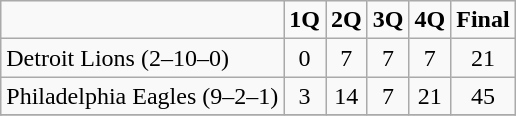<table class="wikitable" 80%>
<tr align=center>
<td></td>
<td><strong>1Q</strong></td>
<td><strong>2Q</strong></td>
<td><strong>3Q</strong></td>
<td><strong>4Q</strong></td>
<td><strong>Final</strong></td>
</tr>
<tr align=center>
<td – align=left>Detroit Lions (2–10–0)</td>
<td>0</td>
<td>7</td>
<td>7</td>
<td>7</td>
<td>21</td>
</tr>
<tr align=center>
<td – align=left>Philadelphia Eagles (9–2–1)</td>
<td>3</td>
<td>14</td>
<td>7</td>
<td>21</td>
<td>45</td>
</tr>
<tr align=center>
</tr>
</table>
